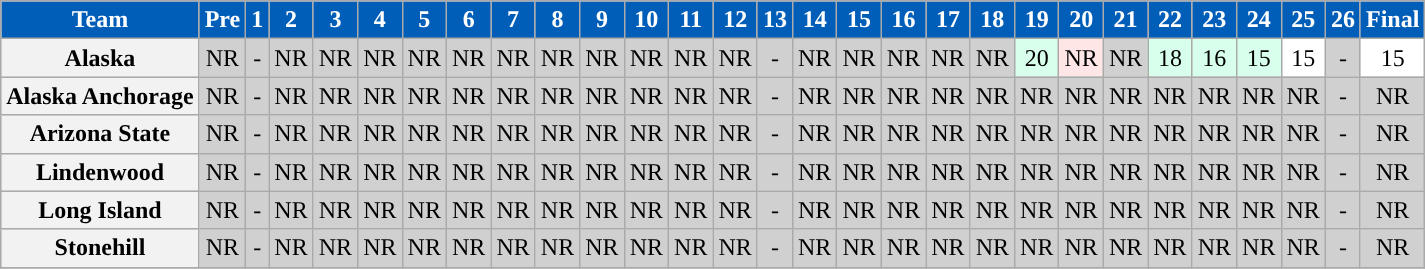<table class="wikitable sortable" style="text-align: center;">
<tr>
<th style="color:white; background:#005EB8">Team</th>
<th style="color:white; background:#005EB8">Pre</th>
<th style="color:white; background:#005EB8">1</th>
<th style="color:white; background:#005EB8">2</th>
<th style="color:white; background:#005EB8">3</th>
<th style="color:white; background:#005EB8">4</th>
<th style="color:white; background:#005EB8">5</th>
<th style="color:white; background:#005EB8">6</th>
<th style="color:white; background:#005EB8">7</th>
<th style="color:white; background:#005EB8">8</th>
<th style="color:white; background:#005EB8">9</th>
<th style="color:white; background:#005EB8">10</th>
<th style="color:white; background:#005EB8">11</th>
<th style="color:white; background:#005EB8">12</th>
<th style="color:white; background:#005EB8">13</th>
<th style="color:white; background:#005EB8">14</th>
<th style="color:white; background:#005EB8">15</th>
<th style="color:white; background:#005EB8">16</th>
<th style="color:white; background:#005EB8">17</th>
<th style="color:white; background:#005EB8">18</th>
<th style="color:white; background:#005EB8">19</th>
<th style="color:white; background:#005EB8">20</th>
<th style="color:white; background:#005EB8">21</th>
<th style="color:white; background:#005EB8">22</th>
<th style="color:white; background:#005EB8">23</th>
<th style="color:white; background:#005EB8">24</th>
<th style="color:white; background:#005EB8">25</th>
<th style="color:white; background:#005EB8">26</th>
<th style="color:white; background:#005EB8">Final</th>
</tr>
<tr bgcolor=d0d0d0>
<th>Alaska</th>
<td>NR</td>
<td>-</td>
<td>NR</td>
<td>NR</td>
<td>NR</td>
<td>NR</td>
<td>NR</td>
<td>NR</td>
<td>NR</td>
<td>NR</td>
<td>NR</td>
<td>NR</td>
<td>NR</td>
<td>-</td>
<td>NR</td>
<td>NR</td>
<td>NR</td>
<td>NR</td>
<td>NR</td>
<td bgcolor=D8FFEB>20</td>
<td bgcolor=FFE6E6>NR</td>
<td>NR</td>
<td bgcolor=D8FFEB>18</td>
<td bgcolor=D8FFEB>16</td>
<td bgcolor=D8FFEB>15</td>
<td bgcolor=FFFFFF>15</td>
<td>-</td>
<td bgcolor=FFFFFF>15</td>
</tr>
<tr bgcolor=d0d0d0>
<th>Alaska Anchorage</th>
<td>NR</td>
<td>-</td>
<td>NR</td>
<td>NR</td>
<td>NR</td>
<td>NR</td>
<td>NR</td>
<td>NR</td>
<td>NR</td>
<td>NR</td>
<td>NR</td>
<td>NR</td>
<td>NR</td>
<td>-</td>
<td>NR</td>
<td>NR</td>
<td>NR</td>
<td>NR</td>
<td>NR</td>
<td>NR</td>
<td>NR</td>
<td>NR</td>
<td>NR</td>
<td>NR</td>
<td>NR</td>
<td>NR</td>
<td>-</td>
<td>NR</td>
</tr>
<tr bgcolor=d0d0d0>
<th>Arizona State</th>
<td>NR</td>
<td>-</td>
<td>NR</td>
<td>NR</td>
<td>NR</td>
<td>NR</td>
<td>NR</td>
<td>NR</td>
<td>NR</td>
<td>NR</td>
<td>NR</td>
<td>NR</td>
<td>NR</td>
<td>-</td>
<td>NR</td>
<td>NR</td>
<td>NR</td>
<td>NR</td>
<td>NR</td>
<td>NR</td>
<td>NR</td>
<td>NR</td>
<td>NR</td>
<td>NR</td>
<td>NR</td>
<td>NR</td>
<td>-</td>
<td>NR</td>
</tr>
<tr bgcolor=d0d0d0>
<th>Lindenwood</th>
<td>NR</td>
<td>-</td>
<td>NR</td>
<td>NR</td>
<td>NR</td>
<td>NR</td>
<td>NR</td>
<td>NR</td>
<td>NR</td>
<td>NR</td>
<td>NR</td>
<td>NR</td>
<td>NR</td>
<td>-</td>
<td>NR</td>
<td>NR</td>
<td>NR</td>
<td>NR</td>
<td>NR</td>
<td>NR</td>
<td>NR</td>
<td>NR</td>
<td>NR</td>
<td>NR</td>
<td>NR</td>
<td>NR</td>
<td>-</td>
<td>NR</td>
</tr>
<tr bgcolor=d0d0d0>
<th>Long Island</th>
<td>NR</td>
<td>-</td>
<td>NR</td>
<td>NR</td>
<td>NR</td>
<td>NR</td>
<td>NR</td>
<td>NR</td>
<td>NR</td>
<td>NR</td>
<td>NR</td>
<td>NR</td>
<td>NR</td>
<td>-</td>
<td>NR</td>
<td>NR</td>
<td>NR</td>
<td>NR</td>
<td>NR</td>
<td>NR</td>
<td>NR</td>
<td>NR</td>
<td>NR</td>
<td>NR</td>
<td>NR</td>
<td>NR</td>
<td>-</td>
<td>NR</td>
</tr>
<tr bgcolor=d0d0d0>
<th>Stonehill</th>
<td>NR</td>
<td>-</td>
<td>NR</td>
<td>NR</td>
<td>NR</td>
<td>NR</td>
<td>NR</td>
<td>NR</td>
<td>NR</td>
<td>NR</td>
<td>NR</td>
<td>NR</td>
<td>NR</td>
<td>-</td>
<td>NR</td>
<td>NR</td>
<td>NR</td>
<td>NR</td>
<td>NR</td>
<td>NR</td>
<td>NR</td>
<td>NR</td>
<td>NR</td>
<td>NR</td>
<td>NR</td>
<td>NR</td>
<td>-</td>
<td>NR</td>
</tr>
<tr>
</tr>
</table>
